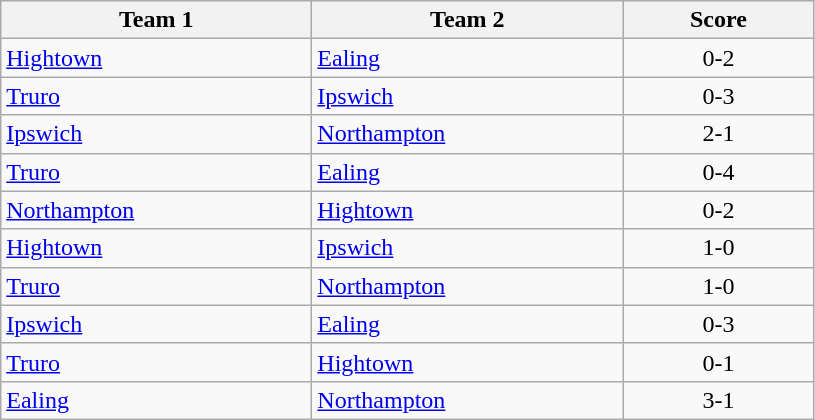<table class="wikitable" style="font-size: 100%">
<tr>
<th width=200>Team 1</th>
<th width=200>Team 2</th>
<th width=120>Score</th>
</tr>
<tr>
<td><a href='#'>Hightown</a></td>
<td><a href='#'>Ealing</a></td>
<td align=center>0-2</td>
</tr>
<tr>
<td><a href='#'>Truro</a></td>
<td><a href='#'>Ipswich</a></td>
<td align=center>0-3</td>
</tr>
<tr>
<td><a href='#'>Ipswich</a></td>
<td><a href='#'>Northampton</a></td>
<td align=center>2-1</td>
</tr>
<tr>
<td><a href='#'>Truro</a></td>
<td><a href='#'>Ealing</a></td>
<td align=center>0-4</td>
</tr>
<tr>
<td><a href='#'>Northampton</a></td>
<td><a href='#'>Hightown</a></td>
<td align=center>0-2</td>
</tr>
<tr>
<td><a href='#'>Hightown</a></td>
<td><a href='#'>Ipswich</a></td>
<td align=center>1-0</td>
</tr>
<tr>
<td><a href='#'>Truro</a></td>
<td><a href='#'>Northampton</a></td>
<td align=center>1-0</td>
</tr>
<tr>
<td><a href='#'>Ipswich</a></td>
<td><a href='#'>Ealing</a></td>
<td align=center>0-3</td>
</tr>
<tr>
<td><a href='#'>Truro</a></td>
<td><a href='#'>Hightown</a></td>
<td align=center>0-1</td>
</tr>
<tr>
<td><a href='#'>Ealing</a></td>
<td><a href='#'>Northampton</a></td>
<td align=center>3-1</td>
</tr>
</table>
